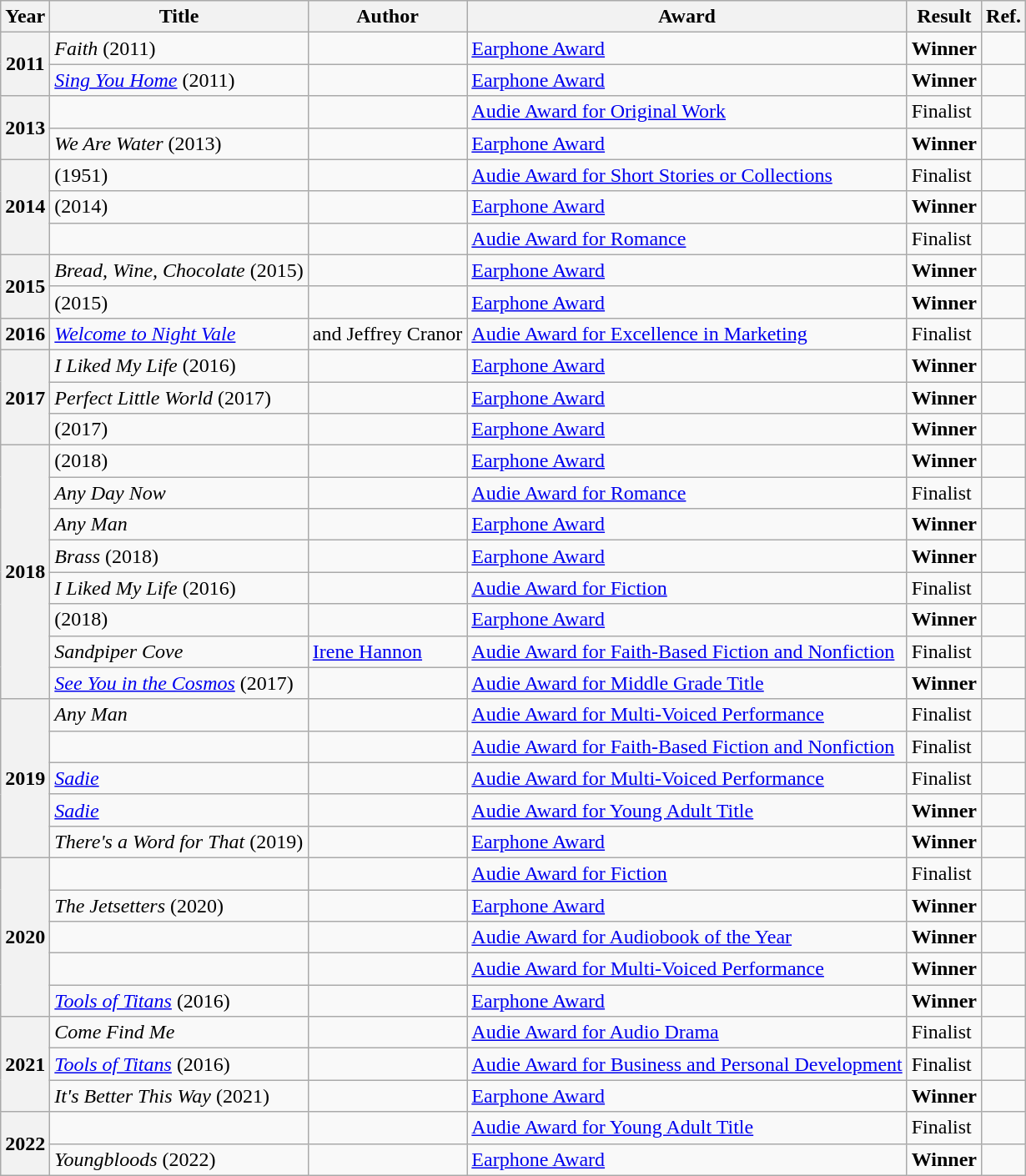<table class="wikitable sortable mw-collapsible">
<tr>
<th>Year</th>
<th>Title</th>
<th>Author</th>
<th>Award</th>
<th>Result</th>
<th>Ref.</th>
</tr>
<tr>
<th rowspan="2">2011</th>
<td><em>Faith</em> (2011)</td>
<td></td>
<td><a href='#'>Earphone Award</a></td>
<td><strong>Winner</strong></td>
<td></td>
</tr>
<tr>
<td><em><a href='#'>Sing You Home</a></em> (2011)</td>
<td></td>
<td><a href='#'>Earphone Award</a></td>
<td><strong>Winner</strong></td>
<td></td>
</tr>
<tr>
<th rowspan="2">2013</th>
<td><em></em></td>
<td></td>
<td><a href='#'>Audie Award for Original Work</a></td>
<td>Finalist</td>
<td></td>
</tr>
<tr>
<td><em>We Are Water</em> (2013)</td>
<td></td>
<td><a href='#'>Earphone Award</a></td>
<td><strong>Winner</strong></td>
<td></td>
</tr>
<tr>
<th rowspan="3">2014</th>
<td><em></em> (1951)</td>
<td></td>
<td><a href='#'>Audie Award for Short Stories or Collections</a></td>
<td>Finalist</td>
<td></td>
</tr>
<tr>
<td><em></em> (2014)</td>
<td></td>
<td><a href='#'>Earphone Award</a></td>
<td><strong>Winner</strong></td>
<td></td>
</tr>
<tr>
<td><em></em></td>
<td></td>
<td><a href='#'>Audie Award for Romance</a></td>
<td>Finalist</td>
<td></td>
</tr>
<tr>
<th rowspan="2">2015</th>
<td><em>Bread, Wine, Chocolate</em> (2015)</td>
<td></td>
<td><a href='#'>Earphone Award</a></td>
<td><strong>Winner</strong></td>
<td></td>
</tr>
<tr>
<td><em></em> (2015)</td>
<td></td>
<td><a href='#'>Earphone Award</a></td>
<td><strong>Winner</strong></td>
<td></td>
</tr>
<tr>
<th>2016</th>
<td><em><a href='#'>Welcome to Night Vale</a></em></td>
<td> and Jeffrey Cranor</td>
<td><a href='#'>Audie Award for Excellence in Marketing</a></td>
<td>Finalist</td>
<td></td>
</tr>
<tr>
<th rowspan="3">2017</th>
<td><em>I Liked My Life</em> (2016)</td>
<td></td>
<td><a href='#'>Earphone Award</a></td>
<td><strong>Winner</strong></td>
<td></td>
</tr>
<tr>
<td><em>Perfect Little World</em> (2017)</td>
<td></td>
<td><a href='#'>Earphone Award</a></td>
<td><strong>Winner</strong></td>
<td></td>
</tr>
<tr>
<td><em></em> (2017)</td>
<td></td>
<td><a href='#'>Earphone Award</a></td>
<td><strong>Winner</strong></td>
<td></td>
</tr>
<tr>
<th rowspan="8">2018</th>
<td><em></em> (2018)</td>
<td></td>
<td><a href='#'>Earphone Award</a></td>
<td><strong>Winner</strong></td>
<td></td>
</tr>
<tr>
<td><em>Any Day Now</em></td>
<td></td>
<td><a href='#'>Audie Award for Romance</a></td>
<td>Finalist</td>
<td></td>
</tr>
<tr>
<td><em>Any Man</em></td>
<td></td>
<td><a href='#'>Earphone Award</a></td>
<td><strong>Winner</strong></td>
<td></td>
</tr>
<tr>
<td><em>Brass</em> (2018)</td>
<td></td>
<td><a href='#'>Earphone Award</a></td>
<td><strong>Winner</strong></td>
<td></td>
</tr>
<tr>
<td><em>I Liked My Life</em> (2016)</td>
<td></td>
<td><a href='#'>Audie Award for Fiction</a></td>
<td>Finalist</td>
<td></td>
</tr>
<tr>
<td><em></em> (2018)</td>
<td></td>
<td><a href='#'>Earphone Award</a></td>
<td><strong>Winner</strong></td>
<td></td>
</tr>
<tr>
<td><em>Sandpiper Cove</em></td>
<td><a href='#'>Irene Hannon</a></td>
<td><a href='#'>Audie Award for Faith-Based Fiction and Nonfiction</a></td>
<td>Finalist</td>
<td></td>
</tr>
<tr>
<td><em><a href='#'>See You in the Cosmos</a></em> (2017)</td>
<td></td>
<td><a href='#'>Audie Award for Middle Grade Title</a></td>
<td><strong>Winner</strong></td>
<td></td>
</tr>
<tr>
<th rowspan="5">2019</th>
<td><em>Any Man</em></td>
<td></td>
<td><a href='#'>Audie Award for Multi-Voiced Performance</a></td>
<td>Finalist</td>
<td></td>
</tr>
<tr>
<td><em></em></td>
<td></td>
<td><a href='#'>Audie Award for Faith-Based Fiction and Nonfiction</a></td>
<td>Finalist</td>
<td></td>
</tr>
<tr>
<td><em><a href='#'>Sadie</a></em></td>
<td></td>
<td><a href='#'>Audie Award for Multi-Voiced Performance</a></td>
<td>Finalist</td>
<td></td>
</tr>
<tr>
<td><em><a href='#'>Sadie</a></em></td>
<td></td>
<td><a href='#'>Audie Award for Young Adult Title</a></td>
<td><strong>Winner</strong></td>
<td></td>
</tr>
<tr>
<td><em>There's a Word for That</em> (2019)</td>
<td></td>
<td><a href='#'>Earphone Award</a></td>
<td><strong>Winner</strong></td>
<td></td>
</tr>
<tr>
<th rowspan="5">2020</th>
<td><em></em></td>
<td></td>
<td><a href='#'>Audie Award for Fiction</a></td>
<td>Finalist</td>
<td></td>
</tr>
<tr>
<td><em>The Jetsetters</em> (2020)</td>
<td></td>
<td><a href='#'>Earphone Award</a></td>
<td><strong>Winner</strong></td>
<td></td>
</tr>
<tr>
<td><em></em></td>
<td></td>
<td><a href='#'>Audie Award for Audiobook of the Year</a></td>
<td><strong>Winner</strong></td>
<td></td>
</tr>
<tr>
<td><em></em></td>
<td></td>
<td><a href='#'>Audie Award for Multi-Voiced Performance</a></td>
<td><strong>Winner</strong></td>
<td></td>
</tr>
<tr>
<td><em><a href='#'>Tools of Titans</a></em> (2016)</td>
<td></td>
<td><a href='#'>Earphone Award</a></td>
<td><strong>Winner</strong></td>
<td></td>
</tr>
<tr>
<th rowspan="3">2021</th>
<td><em>Come Find Me</em></td>
<td></td>
<td><a href='#'>Audie Award for Audio Drama</a></td>
<td>Finalist</td>
<td></td>
</tr>
<tr>
<td><em><a href='#'>Tools of Titans</a></em> (2016)</td>
<td></td>
<td><a href='#'>Audie Award for Business and Personal Development</a></td>
<td>Finalist</td>
<td></td>
</tr>
<tr>
<td><em>It's Better This Way</em> (2021)</td>
<td></td>
<td><a href='#'>Earphone Award</a></td>
<td><strong>Winner</strong></td>
<td></td>
</tr>
<tr>
<th rowspan="2">2022</th>
<td><em></em></td>
<td></td>
<td><a href='#'>Audie Award for Young Adult Title</a></td>
<td>Finalist</td>
<td></td>
</tr>
<tr>
<td><em>Youngbloods</em> (2022)</td>
<td></td>
<td><a href='#'>Earphone Award</a></td>
<td><strong>Winner</strong></td>
<td></td>
</tr>
</table>
